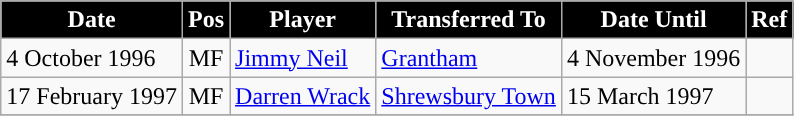<table class="wikitable plainrowheaders sortable">
<tr>
<th style="background:#000000; color:#FFFFFF; ">Date</th>
<th style="background:#000000; color:#FFFFff; ">Pos</th>
<th style="background:#000000; color:#FFFFff; ">Player</th>
<th style="background:#000000; color:#FFFFff; ">Transferred To</th>
<th style="background:#000000; color:#FFFFff; ">Date Until</th>
<th style="background:#000000; color:#FFFFff; ">Ref</th>
</tr>
<tr>
<td>4 October 1996</td>
<td align="center">MF</td>
<td> <a href='#'>Jimmy Neil</a></td>
<td> <a href='#'>Grantham</a></td>
<td>4 November 1996</td>
<td></td>
</tr>
<tr>
<td>17 February 1997</td>
<td align="center">MF</td>
<td> <a href='#'>Darren Wrack</a></td>
<td> <a href='#'>Shrewsbury Town</a></td>
<td>15 March 1997</td>
<td></td>
</tr>
<tr>
</tr>
</table>
